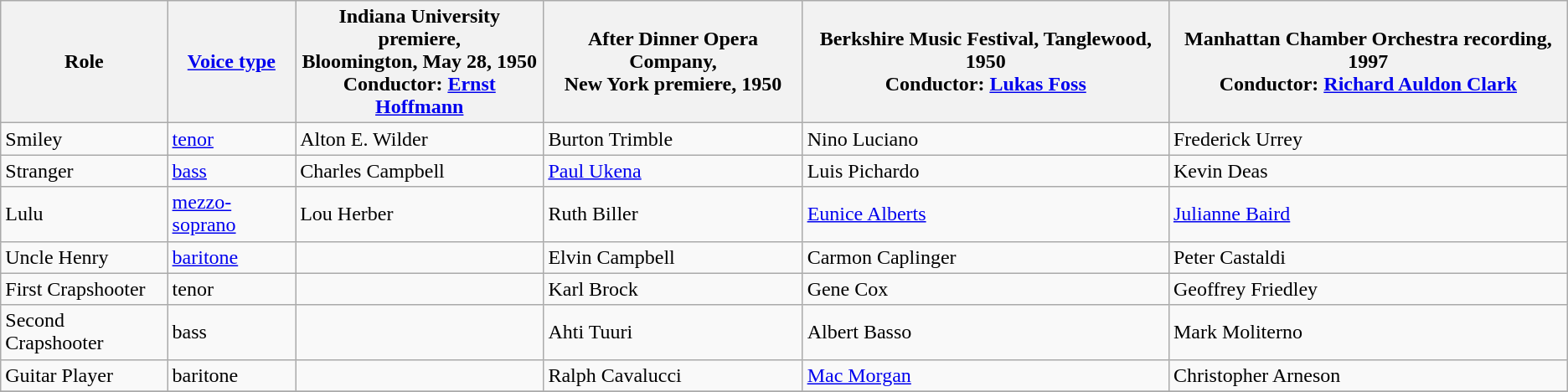<table class="wikitable">
<tr>
<th>Role</th>
<th><a href='#'>Voice type</a></th>
<th>Indiana University premiere,<br>Bloomington, May 28, 1950<br>Conductor: <a href='#'>Ernst Hoffmann</a></th>
<th>After Dinner Opera Company,<br>New York premiere, 1950</th>
<th>Berkshire Music Festival, Tanglewood, 1950<br>Conductor: <a href='#'>Lukas Foss</a></th>
<th>Manhattan Chamber Orchestra recording, 1997<br>Conductor: <a href='#'>Richard Auldon Clark</a></th>
</tr>
<tr>
<td>Smiley</td>
<td><a href='#'>tenor</a></td>
<td>Alton E. Wilder</td>
<td>Burton Trimble</td>
<td>Nino Luciano</td>
<td>Frederick Urrey</td>
</tr>
<tr>
<td>Stranger</td>
<td><a href='#'>bass</a></td>
<td>Charles Campbell</td>
<td><a href='#'>Paul Ukena</a></td>
<td>Luis Pichardo</td>
<td>Kevin Deas</td>
</tr>
<tr>
<td>Lulu</td>
<td><a href='#'>mezzo-soprano</a></td>
<td>Lou Herber</td>
<td>Ruth Biller</td>
<td><a href='#'>Eunice Alberts</a></td>
<td><a href='#'>Julianne Baird</a></td>
</tr>
<tr>
<td>Uncle Henry</td>
<td><a href='#'>baritone</a></td>
<td></td>
<td>Elvin Campbell</td>
<td>Carmon Caplinger</td>
<td>Peter Castaldi</td>
</tr>
<tr>
<td>First Crapshooter</td>
<td>tenor</td>
<td></td>
<td>Karl Brock</td>
<td>Gene Cox</td>
<td>Geoffrey Friedley</td>
</tr>
<tr>
<td>Second Crapshooter</td>
<td>bass</td>
<td></td>
<td>Ahti Tuuri</td>
<td>Albert Basso</td>
<td>Mark Moliterno</td>
</tr>
<tr>
<td>Guitar Player</td>
<td>baritone</td>
<td></td>
<td>Ralph Cavalucci</td>
<td><a href='#'>Mac Morgan</a></td>
<td>Christopher Arneson</td>
</tr>
<tr>
</tr>
</table>
